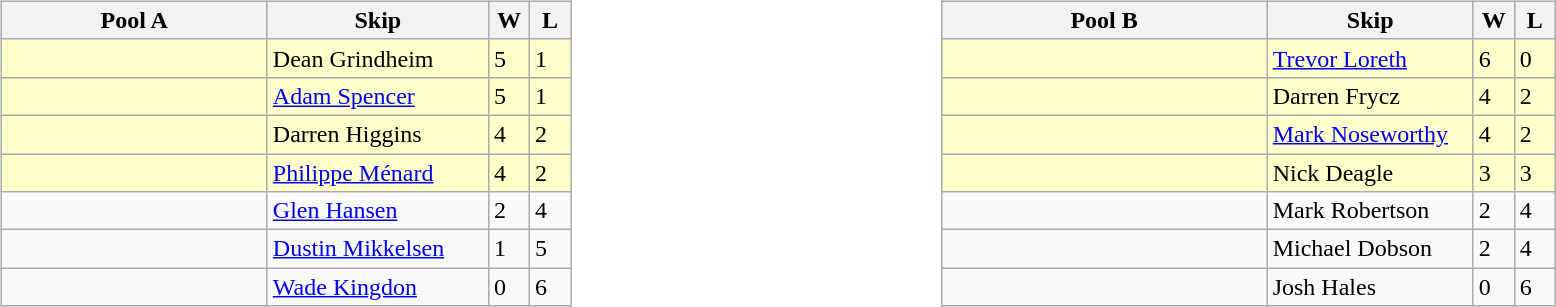<table>
<tr>
<td valign=top width=10%><br><table class="wikitable">
<tr>
<th width=170>Pool A</th>
<th width=140>Skip</th>
<th width=20>W</th>
<th width=20>L</th>
</tr>
<tr bgcolor=#ffffcc>
<td></td>
<td>Dean Grindheim</td>
<td>5</td>
<td>1</td>
</tr>
<tr bgcolor=#ffffcc>
<td></td>
<td><a href='#'>Adam Spencer</a></td>
<td>5</td>
<td>1</td>
</tr>
<tr bgcolor=#ffffcc>
<td></td>
<td>Darren Higgins</td>
<td>4</td>
<td>2</td>
</tr>
<tr bgcolor=#ffffcc>
<td></td>
<td><a href='#'>Philippe Ménard</a></td>
<td>4</td>
<td>2</td>
</tr>
<tr>
<td></td>
<td><a href='#'>Glen Hansen</a></td>
<td>2</td>
<td>4</td>
</tr>
<tr>
<td></td>
<td><a href='#'>Dustin Mikkelsen</a></td>
<td>1</td>
<td>5</td>
</tr>
<tr>
<td></td>
<td><a href='#'>Wade Kingdon</a></td>
<td>0</td>
<td>6</td>
</tr>
</table>
</td>
<td valign=top width=10%><br><table class="wikitable">
<tr>
<th width=210>Pool B</th>
<th width=130>Skip</th>
<th width=20>W</th>
<th width=20>L</th>
</tr>
<tr bgcolor=#ffffcc>
<td></td>
<td><a href='#'>Trevor Loreth</a></td>
<td>6</td>
<td>0</td>
</tr>
<tr bgcolor=#ffffcc>
<td></td>
<td>Darren Frycz</td>
<td>4</td>
<td>2</td>
</tr>
<tr bgcolor=#ffffcc>
<td></td>
<td><a href='#'>Mark Noseworthy</a></td>
<td>4</td>
<td>2</td>
</tr>
<tr bgcolor=#ffffcc>
<td></td>
<td>Nick Deagle</td>
<td>3</td>
<td>3</td>
</tr>
<tr>
<td></td>
<td>Mark Robertson</td>
<td>2</td>
<td>4</td>
</tr>
<tr>
<td></td>
<td>Michael Dobson</td>
<td>2</td>
<td>4</td>
</tr>
<tr>
<td></td>
<td>Josh Hales</td>
<td>0</td>
<td>6</td>
</tr>
</table>
</td>
</tr>
</table>
